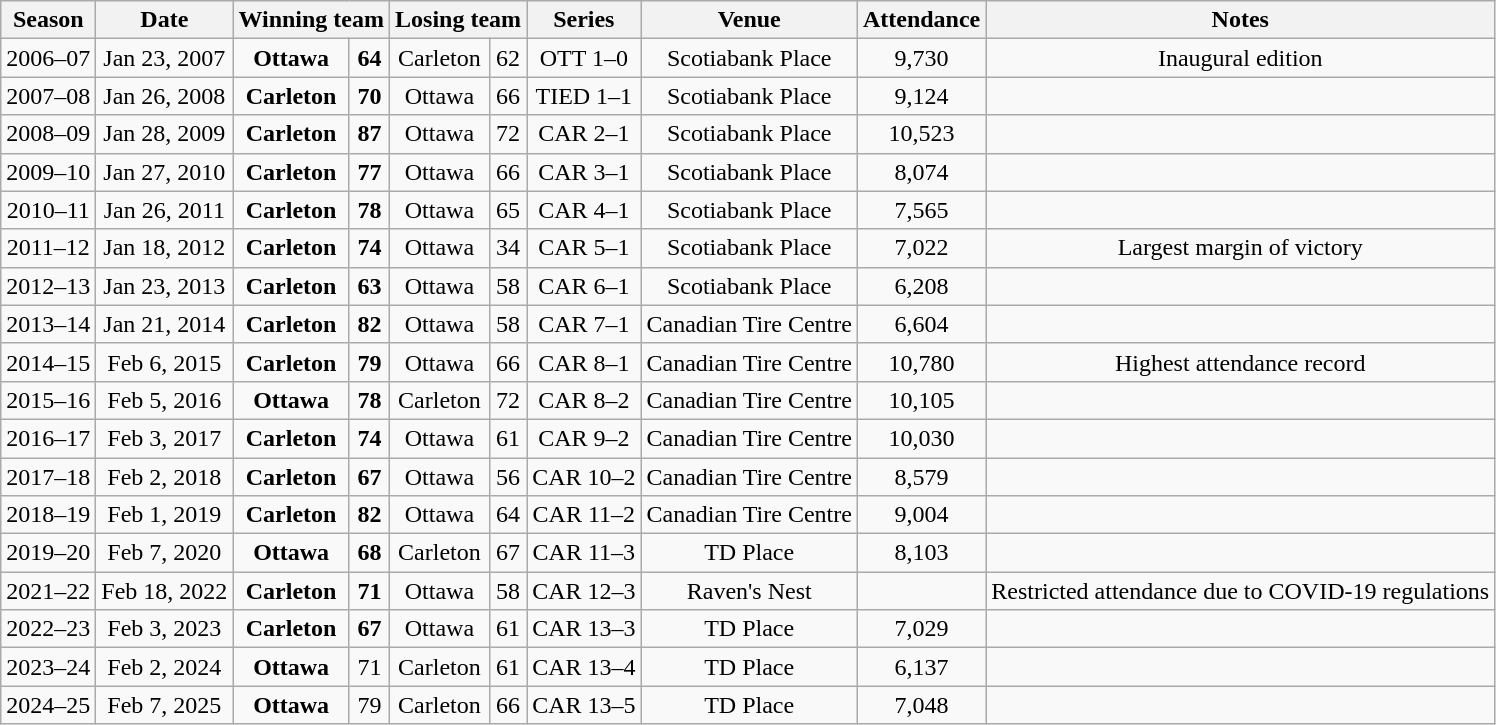<table class="wikitable">
<tr>
<th>Season</th>
<th>Date</th>
<th colspan=2>Winning team</th>
<th colspan=2>Losing team</th>
<th>Series</th>
<th>Venue</th>
<th>Attendance</th>
<th>Notes</th>
</tr>
<tr align=center>
<td>2006–07</td>
<td>Jan 23, 2007</td>
<td><strong>Ottawa</strong></td>
<td><strong>64</strong></td>
<td>Carleton</td>
<td>62</td>
<td>OTT 1–0</td>
<td>Scotiabank Place</td>
<td>9,730</td>
<td>Inaugural edition</td>
</tr>
<tr align=center>
<td>2007–08</td>
<td>Jan 26, 2008</td>
<td><strong>Carleton</strong></td>
<td><strong>70</strong></td>
<td>Ottawa</td>
<td>66</td>
<td>TIED 1–1</td>
<td>Scotiabank Place</td>
<td>9,124</td>
<td></td>
</tr>
<tr align=center>
<td>2008–09</td>
<td>Jan 28, 2009</td>
<td><strong>Carleton</strong></td>
<td><strong>87</strong></td>
<td>Ottawa</td>
<td>72</td>
<td>CAR 2–1</td>
<td>Scotiabank Place</td>
<td>10,523</td>
<td></td>
</tr>
<tr align=center>
<td>2009–10</td>
<td>Jan 27, 2010</td>
<td><strong>Carleton</strong></td>
<td><strong>77</strong></td>
<td>Ottawa</td>
<td>66</td>
<td>CAR 3–1</td>
<td>Scotiabank Place</td>
<td>8,074</td>
<td></td>
</tr>
<tr align=center>
<td>2010–11</td>
<td>Jan 26, 2011</td>
<td><strong>Carleton</strong></td>
<td><strong>78</strong></td>
<td>Ottawa</td>
<td>65</td>
<td>CAR 4–1</td>
<td>Scotiabank Place</td>
<td>7,565</td>
<td></td>
</tr>
<tr align=center>
<td>2011–12</td>
<td>Jan 18, 2012</td>
<td><strong>Carleton</strong></td>
<td><strong>74</strong></td>
<td>Ottawa</td>
<td>34</td>
<td>CAR 5–1</td>
<td>Scotiabank Place</td>
<td>7,022</td>
<td>Largest margin of victory</td>
</tr>
<tr align=center>
<td>2012–13</td>
<td>Jan 23, 2013</td>
<td><strong>Carleton</strong></td>
<td><strong>63</strong></td>
<td>Ottawa</td>
<td>58</td>
<td>CAR 6–1</td>
<td>Scotiabank Place</td>
<td>6,208</td>
<td></td>
</tr>
<tr align=center>
<td>2013–14</td>
<td>Jan 21, 2014</td>
<td><strong>Carleton</strong></td>
<td><strong>82</strong></td>
<td>Ottawa</td>
<td>58</td>
<td>CAR 7–1</td>
<td>Canadian Tire Centre</td>
<td>6,604</td>
<td></td>
</tr>
<tr align=center>
<td>2014–15</td>
<td>Feb 6, 2015</td>
<td><strong>Carleton</strong></td>
<td><strong>79</strong></td>
<td>Ottawa</td>
<td>66</td>
<td>CAR 8–1</td>
<td>Canadian Tire Centre</td>
<td>10,780</td>
<td>Highest attendance record</td>
</tr>
<tr align=center>
<td>2015–16</td>
<td>Feb 5, 2016</td>
<td><strong>Ottawa</strong></td>
<td><strong>78</strong></td>
<td>Carleton</td>
<td>72</td>
<td>CAR 8–2</td>
<td>Canadian Tire Centre</td>
<td>10,105</td>
<td></td>
</tr>
<tr align=center>
<td>2016–17</td>
<td>Feb 3, 2017</td>
<td><strong>Carleton</strong></td>
<td><strong>74</strong></td>
<td>Ottawa</td>
<td>61</td>
<td>CAR 9–2</td>
<td>Canadian Tire Centre</td>
<td>10,030</td>
<td></td>
</tr>
<tr align=center>
<td>2017–18</td>
<td>Feb 2, 2018</td>
<td><strong>Carleton</strong></td>
<td><strong>67</strong></td>
<td>Ottawa</td>
<td>56</td>
<td>CAR 10–2</td>
<td>Canadian Tire Centre</td>
<td>8,579</td>
<td></td>
</tr>
<tr align=center>
<td>2018–19</td>
<td>Feb 1, 2019</td>
<td><strong>Carleton</strong></td>
<td><strong>82</strong></td>
<td>Ottawa</td>
<td>64</td>
<td>CAR 11–2</td>
<td>Canadian Tire Centre</td>
<td>9,004</td>
<td></td>
</tr>
<tr align=center>
<td>2019–20</td>
<td>Feb 7, 2020</td>
<td><strong>Ottawa</strong></td>
<td><strong>68</strong></td>
<td>Carleton</td>
<td>67</td>
<td>CAR 11–3</td>
<td>TD Place</td>
<td>8,103</td>
<td></td>
</tr>
<tr align=center>
<td>2021–22</td>
<td>Feb 18, 2022</td>
<td><strong>Carleton</strong></td>
<td><strong>71</strong></td>
<td>Ottawa</td>
<td>58</td>
<td>CAR 12–3</td>
<td>Raven's Nest</td>
<td></td>
<td>Restricted attendance due to COVID-19 regulations</td>
</tr>
<tr align=center>
<td>2022–23</td>
<td>Feb 3, 2023</td>
<td><strong>Carleton</strong></td>
<td><strong>67</strong></td>
<td>Ottawa</td>
<td>61</td>
<td>CAR 13–3</td>
<td>TD Place</td>
<td>7,029</td>
<td></td>
</tr>
<tr align=center>
<td>2023–24</td>
<td>Feb 2, 2024</td>
<td><strong>Ottawa</strong></td>
<td>71</td>
<td>Carleton</td>
<td>61</td>
<td>CAR 13–4</td>
<td>TD Place</td>
<td>6,137</td>
<td></td>
</tr>
<tr align=center>
<td>2024–25</td>
<td>Feb 7, 2025</td>
<td><strong>Ottawa</strong></td>
<td>79</td>
<td>Carleton</td>
<td>66</td>
<td>CAR 13–5</td>
<td>TD Place</td>
<td>7,048</td>
<td></td>
</tr>
</table>
